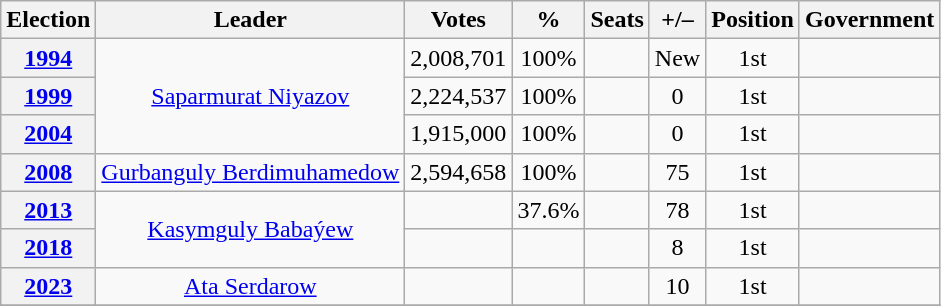<table class=wikitable style=text-align:center>
<tr>
<th>Election</th>
<th>Leader</th>
<th>Votes</th>
<th>%</th>
<th>Seats</th>
<th>+/–</th>
<th>Position</th>
<th>Government</th>
</tr>
<tr>
<th><a href='#'>1994</a></th>
<td rowspan="3"><a href='#'>Saparmurat Niyazov</a></td>
<td>2,008,701</td>
<td>100%</td>
<td></td>
<td>New</td>
<td> 1st</td>
<td></td>
</tr>
<tr>
<th><a href='#'>1999</a></th>
<td>2,224,537</td>
<td>100%</td>
<td></td>
<td> 0</td>
<td> 1st</td>
<td></td>
</tr>
<tr>
<th><a href='#'>2004</a></th>
<td>1,915,000</td>
<td>100%</td>
<td></td>
<td> 0</td>
<td> 1st</td>
<td></td>
</tr>
<tr>
<th><a href='#'>2008</a></th>
<td><a href='#'>Gurbanguly Berdimuhamedow</a></td>
<td>2,594,658</td>
<td>100%</td>
<td></td>
<td> 75</td>
<td> 1st</td>
<td></td>
</tr>
<tr>
<th><a href='#'>2013</a></th>
<td rowspan="2"><a href='#'>Kasymguly Babaýew</a></td>
<td></td>
<td>37.6%</td>
<td></td>
<td> 78</td>
<td> 1st</td>
<td></td>
</tr>
<tr>
<th><a href='#'>2018</a></th>
<td></td>
<td></td>
<td></td>
<td> 8</td>
<td> 1st</td>
<td></td>
</tr>
<tr>
<th><a href='#'>2023</a></th>
<td><a href='#'>Ata Serdarow</a></td>
<td></td>
<td></td>
<td></td>
<td> 10</td>
<td> 1st</td>
<td></td>
</tr>
<tr>
</tr>
</table>
